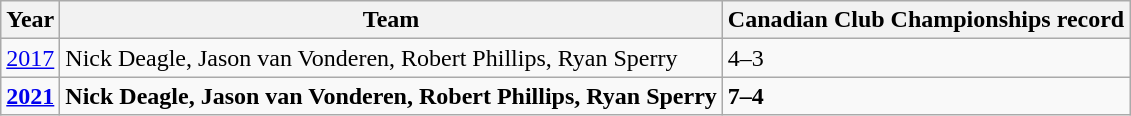<table class="wikitable">
<tr>
<th>Year</th>
<th>Team</th>
<th>Canadian Club Championships record</th>
</tr>
<tr>
<td><a href='#'>2017</a></td>
<td>Nick Deagle, Jason van Vonderen, Robert Phillips, Ryan Sperry</td>
<td>4–3</td>
</tr>
<tr>
<td><strong><a href='#'>2021</a></strong></td>
<td><strong>Nick Deagle, Jason van Vonderen, Robert Phillips, Ryan Sperry</strong></td>
<td> <strong>7–4</strong></td>
</tr>
</table>
